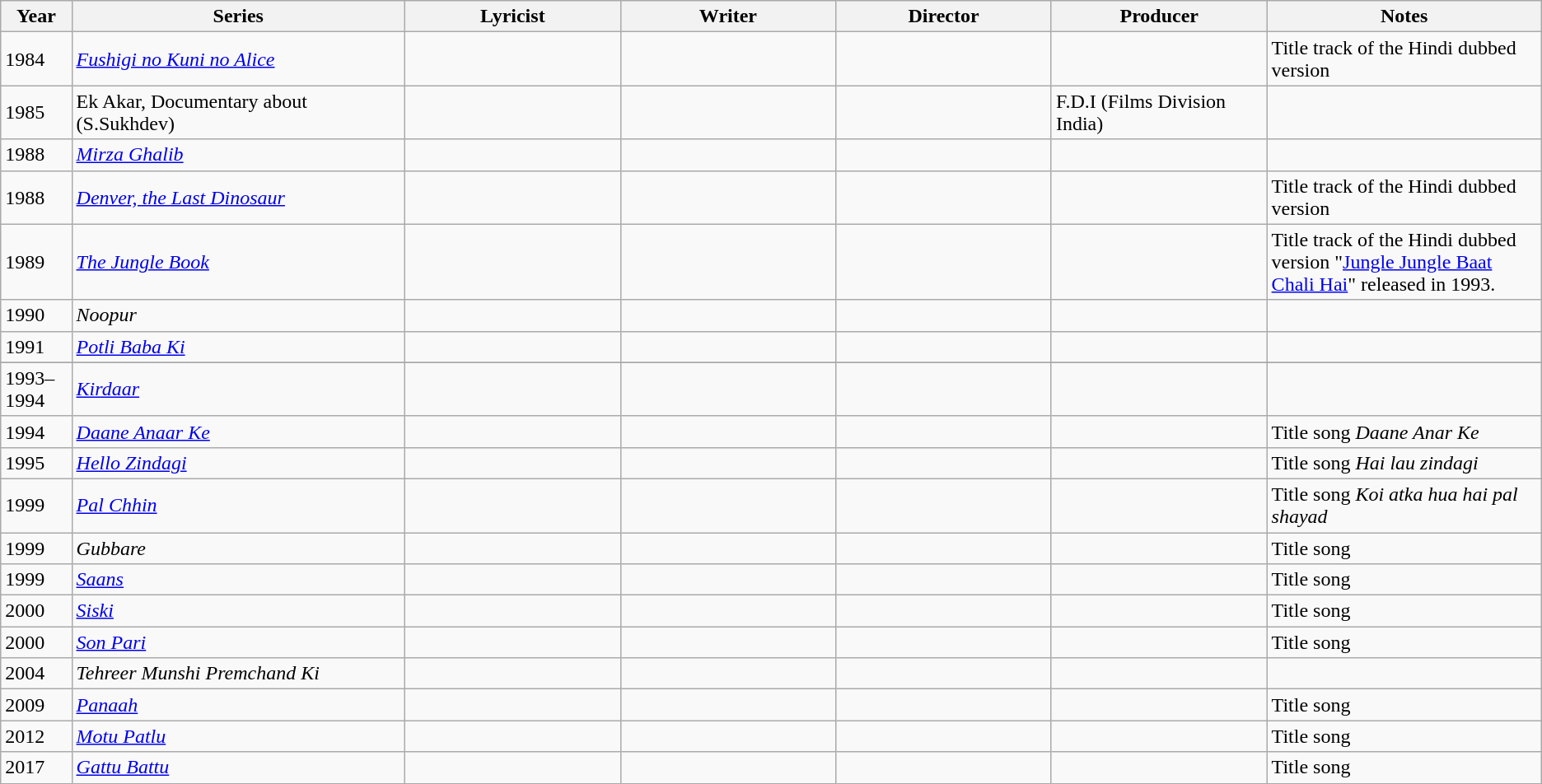<table class="wikitable sortable collapsible">
<tr>
<th style="width: 3%;">Year</th>
<th style="width: 17%;">Series</th>
<th style="width: 11%;">Lyricist</th>
<th style="width: 11%;">Writer</th>
<th style="width: 11%;">Director</th>
<th style="width: 11%;">Producer</th>
<th style="width: 14%;">Notes</th>
</tr>
<tr>
<td>1984</td>
<td><em><a href='#'>Fushigi no Kuni no Alice</a></em></td>
<td></td>
<td></td>
<td></td>
<td></td>
<td>Title track of the Hindi dubbed version</td>
</tr>
<tr>
<td>1985</td>
<td>Ek Akar, Documentary about (S.Sukhdev)</td>
<td></td>
<td></td>
<td></td>
<td>F.D.I (Films Division India)</td>
<td></td>
</tr>
<tr>
<td>1988</td>
<td><em><a href='#'>Mirza Ghalib</a></em></td>
<td></td>
<td></td>
<td></td>
<td></td>
<td></td>
</tr>
<tr>
<td>1988</td>
<td><em><a href='#'>Denver, the Last Dinosaur</a></em></td>
<td></td>
<td></td>
<td></td>
<td></td>
<td>Title track of the Hindi dubbed version</td>
</tr>
<tr>
<td>1989</td>
<td><em><a href='#'>The Jungle Book</a></em></td>
<td></td>
<td></td>
<td></td>
<td></td>
<td>Title track of the Hindi dubbed version "<a href='#'>Jungle Jungle Baat Chali Hai</a>"  released in 1993.</td>
</tr>
<tr>
<td>1990</td>
<td><em>Noopur</em></td>
<td></td>
<td></td>
<td></td>
<td></td>
<td></td>
</tr>
<tr>
<td>1991</td>
<td><em><a href='#'>Potli Baba Ki</a></em></td>
<td></td>
<td></td>
<td></td>
<td></td>
<td></td>
</tr>
<tr>
</tr>
<tr>
<td>1993–1994</td>
<td><em><a href='#'>Kirdaar</a></em></td>
<td></td>
<td></td>
<td></td>
<td></td>
<td></td>
</tr>
<tr>
<td>1994</td>
<td><em><a href='#'>Daane Anaar Ke</a></em></td>
<td></td>
<td></td>
<td></td>
<td></td>
<td>Title song <em>Daane Anar Ke</em></td>
</tr>
<tr>
<td>1995</td>
<td><em><a href='#'>Hello Zindagi</a></em></td>
<td></td>
<td></td>
<td></td>
<td></td>
<td>Title song <em>Hai lau zindagi</em></td>
</tr>
<tr>
<td>1999</td>
<td><em><a href='#'>Pal Chhin</a></em></td>
<td></td>
<td></td>
<td></td>
<td></td>
<td>Title song <em>Koi atka hua hai pal shayad</em></td>
</tr>
<tr>
<td>1999</td>
<td><em>Gubbare</em></td>
<td></td>
<td></td>
<td></td>
<td></td>
<td>Title song</td>
</tr>
<tr>
<td>1999</td>
<td><em><a href='#'>Saans</a></em></td>
<td></td>
<td></td>
<td></td>
<td></td>
<td>Title song</td>
</tr>
<tr>
<td>2000</td>
<td><em><a href='#'>Siski</a></em></td>
<td></td>
<td></td>
<td></td>
<td></td>
<td>Title song</td>
</tr>
<tr>
<td>2000</td>
<td><em><a href='#'>Son Pari</a></em></td>
<td></td>
<td></td>
<td></td>
<td></td>
<td>Title song</td>
</tr>
<tr>
<td>2004</td>
<td><em>Tehreer Munshi Premchand Ki</em></td>
<td></td>
<td></td>
<td></td>
<td></td>
<td></td>
</tr>
<tr>
<td>2009</td>
<td><em><a href='#'>Panaah</a></em></td>
<td></td>
<td></td>
<td></td>
<td></td>
<td>Title song</td>
</tr>
<tr>
<td>2012</td>
<td><em><a href='#'>Motu Patlu</a></em></td>
<td></td>
<td></td>
<td></td>
<td></td>
<td>Title song</td>
</tr>
<tr>
<td>2017</td>
<td><em><a href='#'>Gattu Battu</a></em></td>
<td></td>
<td></td>
<td></td>
<td></td>
<td>Title song</td>
</tr>
</table>
